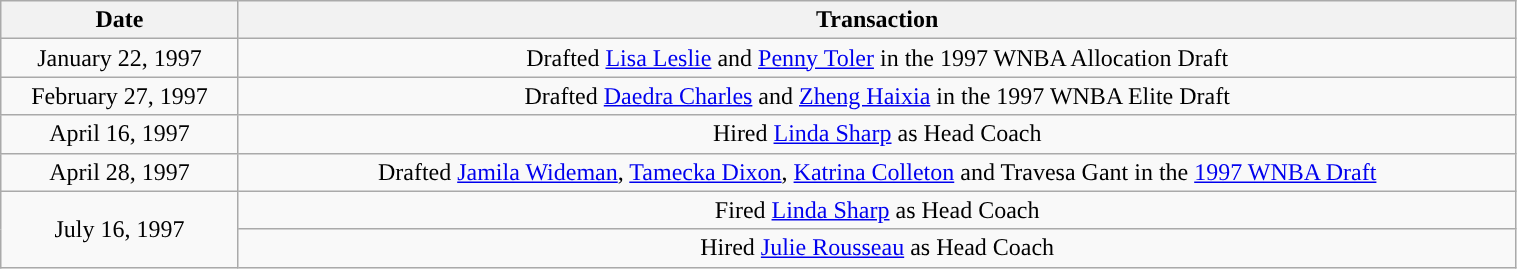<table class="wikitable" style="width:80%; text-align: center;">
<tr>
<th>Date</th>
<th>Transaction</th>
</tr>
<tr>
<td>January 22, 1997</td>
<td>Drafted <a href='#'>Lisa Leslie</a> and <a href='#'>Penny Toler</a> in the 1997 WNBA Allocation Draft</td>
</tr>
<tr>
<td>February 27, 1997</td>
<td>Drafted <a href='#'>Daedra Charles</a> and <a href='#'>Zheng Haixia</a> in the 1997 WNBA Elite Draft</td>
</tr>
<tr>
<td>April 16, 1997</td>
<td>Hired <a href='#'>Linda Sharp</a> as Head Coach</td>
</tr>
<tr>
<td>April 28, 1997</td>
<td>Drafted <a href='#'>Jamila Wideman</a>, <a href='#'>Tamecka Dixon</a>, <a href='#'>Katrina Colleton</a> and Travesa Gant in the <a href='#'>1997 WNBA Draft</a></td>
</tr>
<tr>
<td rowspan="2">July 16, 1997</td>
<td>Fired <a href='#'>Linda Sharp</a> as Head Coach</td>
</tr>
<tr>
<td>Hired <a href='#'>Julie Rousseau</a> as Head Coach</td>
</tr>
</table>
